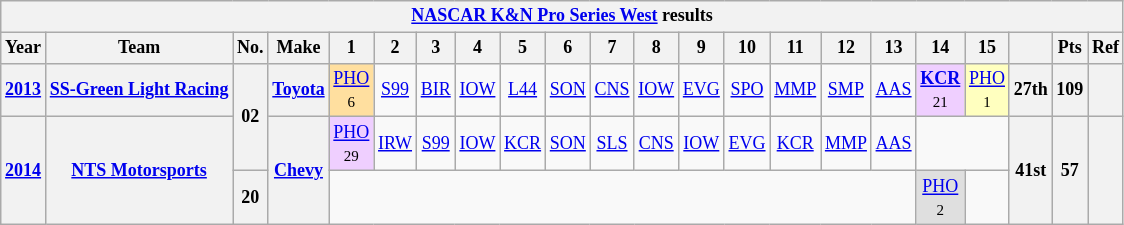<table class="wikitable" style="text-align:center; font-size:75%">
<tr>
<th colspan=22><a href='#'>NASCAR K&N Pro Series West</a> results</th>
</tr>
<tr>
<th>Year</th>
<th>Team</th>
<th>No.</th>
<th>Make</th>
<th>1</th>
<th>2</th>
<th>3</th>
<th>4</th>
<th>5</th>
<th>6</th>
<th>7</th>
<th>8</th>
<th>9</th>
<th>10</th>
<th>11</th>
<th>12</th>
<th>13</th>
<th>14</th>
<th>15</th>
<th></th>
<th>Pts</th>
<th>Ref</th>
</tr>
<tr>
<th><a href='#'>2013</a></th>
<th><a href='#'>SS-Green Light Racing</a></th>
<th rowspan=2>02</th>
<th><a href='#'>Toyota</a></th>
<td style="background:#FFDF9F;"><a href='#'>PHO</a><br><small>6</small></td>
<td><a href='#'>S99</a></td>
<td><a href='#'>BIR</a></td>
<td><a href='#'>IOW</a></td>
<td><a href='#'>L44</a></td>
<td><a href='#'>SON</a></td>
<td><a href='#'>CNS</a></td>
<td><a href='#'>IOW</a></td>
<td><a href='#'>EVG</a></td>
<td><a href='#'>SPO</a></td>
<td><a href='#'>MMP</a></td>
<td><a href='#'>SMP</a></td>
<td><a href='#'>AAS</a></td>
<td style="background:#EFCFFF;"><strong><a href='#'>KCR</a></strong><br><small>21</small></td>
<td style="background:#FFFFBF;"><a href='#'>PHO</a><br><small>1</small></td>
<th>27th</th>
<th>109</th>
<th></th>
</tr>
<tr>
<th rowspan=2><a href='#'>2014</a></th>
<th rowspan=2><a href='#'>NTS Motorsports</a></th>
<th rowspan=2><a href='#'>Chevy</a></th>
<td style="background:#EFCFFF;"><a href='#'>PHO</a><br><small>29</small></td>
<td><a href='#'>IRW</a></td>
<td><a href='#'>S99</a></td>
<td><a href='#'>IOW</a></td>
<td><a href='#'>KCR</a></td>
<td><a href='#'>SON</a></td>
<td><a href='#'>SLS</a></td>
<td><a href='#'>CNS</a></td>
<td><a href='#'>IOW</a></td>
<td><a href='#'>EVG</a></td>
<td><a href='#'>KCR</a></td>
<td><a href='#'>MMP</a></td>
<td><a href='#'>AAS</a></td>
<td colspan=2></td>
<th rowspan=2>41st</th>
<th rowspan=2>57</th>
<th rowspan=2></th>
</tr>
<tr>
<th>20</th>
<td colspan=13></td>
<td style="background:#DFDFDF;"><a href='#'>PHO</a><br><small>2</small></td>
<td></td>
</tr>
</table>
